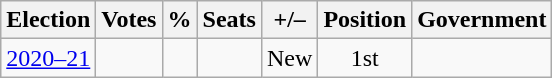<table class="wikitable" style="text-align:center">
<tr>
<th>Election</th>
<th>Votes</th>
<th>%</th>
<th>Seats</th>
<th>+/–</th>
<th>Position</th>
<th>Government</th>
</tr>
<tr>
<td><a href='#'>2020–21</a></td>
<td></td>
<td></td>
<td></td>
<td>New</td>
<td>1st</td>
<td></td>
</tr>
</table>
